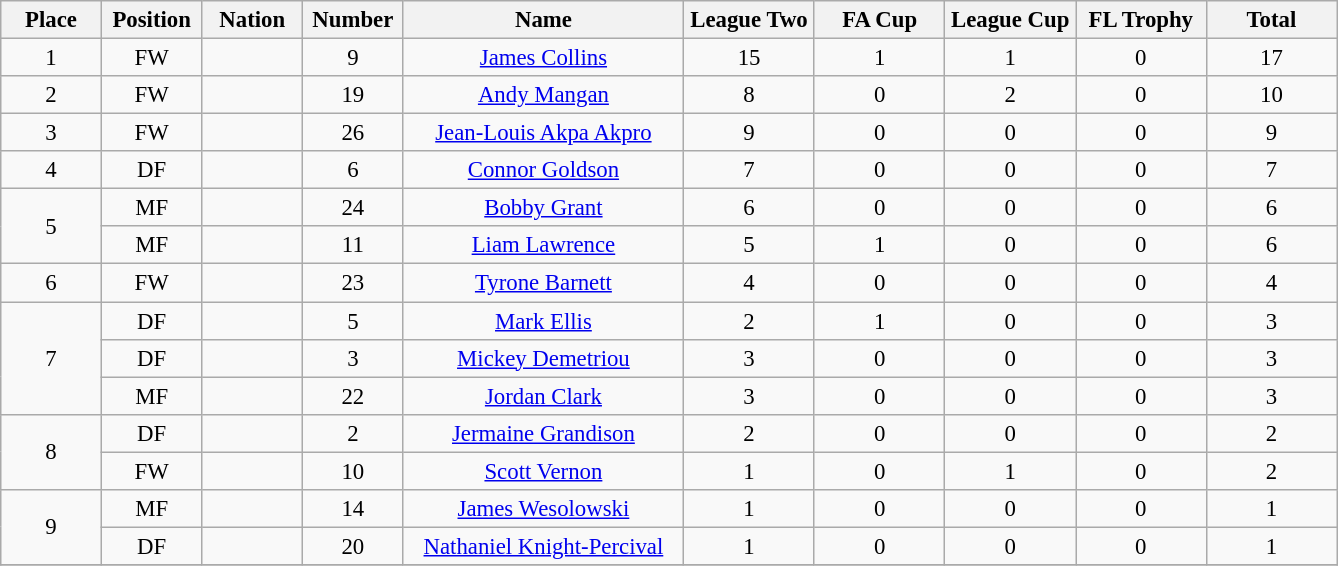<table class="wikitable" style="font-size:95%;text-align:center">
<tr>
<th width=60>Place</th>
<th width=60>Position</th>
<th width=60>Nation</th>
<th width=60>Number</th>
<th width=180>Name</th>
<th width=80>League Two</th>
<th width=80>FA Cup</th>
<th width=80>League Cup</th>
<th width=80>FL Trophy</th>
<th width=80>Total</th>
</tr>
<tr>
<td>1</td>
<td>FW</td>
<td></td>
<td>9</td>
<td><a href='#'>James Collins</a></td>
<td>15</td>
<td>1</td>
<td>1</td>
<td>0</td>
<td>17</td>
</tr>
<tr>
<td>2</td>
<td>FW</td>
<td></td>
<td>19</td>
<td><a href='#'>Andy Mangan</a></td>
<td>8</td>
<td>0</td>
<td>2</td>
<td>0</td>
<td>10</td>
</tr>
<tr>
<td>3</td>
<td>FW</td>
<td></td>
<td>26</td>
<td><a href='#'>Jean-Louis Akpa Akpro</a></td>
<td>9</td>
<td>0</td>
<td>0</td>
<td>0</td>
<td>9</td>
</tr>
<tr>
<td>4</td>
<td>DF</td>
<td></td>
<td>6</td>
<td><a href='#'>Connor Goldson</a></td>
<td>7</td>
<td>0</td>
<td>0</td>
<td>0</td>
<td>7</td>
</tr>
<tr>
<td rowspan="2">5</td>
<td>MF</td>
<td></td>
<td>24</td>
<td><a href='#'>Bobby Grant</a></td>
<td>6</td>
<td>0</td>
<td>0</td>
<td>0</td>
<td>6</td>
</tr>
<tr>
<td>MF</td>
<td></td>
<td>11</td>
<td><a href='#'>Liam Lawrence</a></td>
<td>5</td>
<td>1</td>
<td>0</td>
<td>0</td>
<td>6</td>
</tr>
<tr>
<td>6</td>
<td>FW</td>
<td></td>
<td>23</td>
<td><a href='#'>Tyrone Barnett</a></td>
<td>4</td>
<td>0</td>
<td>0</td>
<td>0</td>
<td>4</td>
</tr>
<tr>
<td rowspan="3">7</td>
<td>DF</td>
<td></td>
<td>5</td>
<td><a href='#'>Mark Ellis</a></td>
<td>2</td>
<td>1</td>
<td>0</td>
<td>0</td>
<td>3</td>
</tr>
<tr>
<td>DF</td>
<td></td>
<td>3</td>
<td><a href='#'>Mickey Demetriou</a></td>
<td>3</td>
<td>0</td>
<td>0</td>
<td>0</td>
<td>3</td>
</tr>
<tr>
<td>MF</td>
<td></td>
<td>22</td>
<td><a href='#'>Jordan Clark</a></td>
<td>3</td>
<td>0</td>
<td>0</td>
<td>0</td>
<td>3</td>
</tr>
<tr>
<td rowspan="2">8</td>
<td>DF</td>
<td></td>
<td>2</td>
<td><a href='#'>Jermaine Grandison</a></td>
<td>2</td>
<td>0</td>
<td>0</td>
<td>0</td>
<td>2</td>
</tr>
<tr>
<td>FW</td>
<td></td>
<td>10</td>
<td><a href='#'>Scott Vernon</a></td>
<td>1</td>
<td>0</td>
<td>1</td>
<td>0</td>
<td>2</td>
</tr>
<tr>
<td rowspan="2">9</td>
<td>MF</td>
<td></td>
<td>14</td>
<td><a href='#'>James Wesolowski</a></td>
<td>1</td>
<td>0</td>
<td>0</td>
<td>0</td>
<td>1</td>
</tr>
<tr>
<td>DF</td>
<td></td>
<td>20</td>
<td><a href='#'>Nathaniel Knight-Percival</a></td>
<td>1</td>
<td>0</td>
<td>0</td>
<td>0</td>
<td>1</td>
</tr>
<tr>
</tr>
</table>
